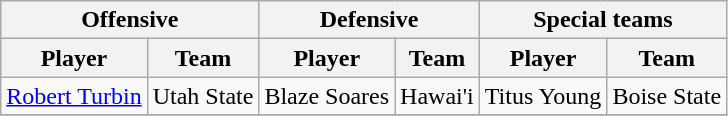<table class="wikitable" border="1">
<tr>
<th colspan="2">Offensive</th>
<th colspan="2">Defensive</th>
<th colspan="2">Special teams</th>
</tr>
<tr>
<th>Player</th>
<th>Team</th>
<th>Player</th>
<th>Team</th>
<th>Player</th>
<th>Team</th>
</tr>
<tr>
<td><a href='#'>Robert Turbin</a></td>
<td>Utah State</td>
<td>Blaze Soares</td>
<td>Hawai'i</td>
<td>Titus Young</td>
<td>Boise State</td>
</tr>
<tr>
</tr>
</table>
